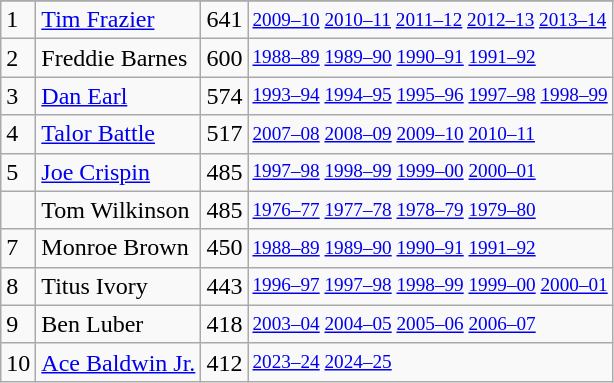<table class="wikitable">
<tr>
</tr>
<tr>
<td>1</td>
<td><a href='#'>Tim Frazier</a></td>
<td>641</td>
<td style="font-size:80%;"><a href='#'>2009–10</a> <a href='#'>2010–11</a> <a href='#'>2011–12</a> <a href='#'>2012–13</a> <a href='#'>2013–14</a></td>
</tr>
<tr>
<td>2</td>
<td>Freddie Barnes</td>
<td>600</td>
<td style="font-size:80%;"><a href='#'>1988–89</a> <a href='#'>1989–90</a> <a href='#'>1990–91</a> <a href='#'>1991–92</a></td>
</tr>
<tr>
<td>3</td>
<td><a href='#'>Dan Earl</a></td>
<td>574</td>
<td style="font-size:80%;"><a href='#'>1993–94</a> <a href='#'>1994–95</a> <a href='#'>1995–96</a> <a href='#'>1997–98</a> <a href='#'>1998–99</a></td>
</tr>
<tr>
<td>4</td>
<td><a href='#'>Talor Battle</a></td>
<td>517</td>
<td style="font-size:80%;"><a href='#'>2007–08</a> <a href='#'>2008–09</a> <a href='#'>2009–10</a> <a href='#'>2010–11</a></td>
</tr>
<tr>
<td>5</td>
<td><a href='#'>Joe Crispin</a></td>
<td>485</td>
<td style="font-size:80%;"><a href='#'>1997–98</a> <a href='#'>1998–99</a> <a href='#'>1999–00</a> <a href='#'>2000–01</a></td>
</tr>
<tr>
<td></td>
<td>Tom Wilkinson</td>
<td>485</td>
<td style="font-size:80%;"><a href='#'>1976–77</a> <a href='#'>1977–78</a> <a href='#'>1978–79</a> <a href='#'>1979–80</a></td>
</tr>
<tr>
<td>7</td>
<td>Monroe Brown</td>
<td>450</td>
<td style="font-size:80%;"><a href='#'>1988–89</a> <a href='#'>1989–90</a> <a href='#'>1990–91</a> <a href='#'>1991–92</a></td>
</tr>
<tr>
<td>8</td>
<td>Titus Ivory</td>
<td>443</td>
<td style="font-size:80%;"><a href='#'>1996–97</a> <a href='#'>1997–98</a> <a href='#'>1998–99</a> <a href='#'>1999–00</a> <a href='#'>2000–01</a></td>
</tr>
<tr>
<td>9</td>
<td>Ben Luber</td>
<td>418</td>
<td style="font-size:80%;"><a href='#'>2003–04</a> <a href='#'>2004–05</a> <a href='#'>2005–06</a> <a href='#'>2006–07</a></td>
</tr>
<tr>
<td>10</td>
<td><a href='#'>Ace Baldwin Jr.</a></td>
<td>412</td>
<td style="font-size:80%;"><a href='#'>2023–24</a> <a href='#'>2024–25</a></td>
</tr>
</table>
